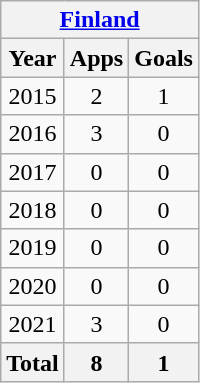<table class=wikitable style=text-align:center>
<tr>
<th colspan=4><a href='#'>Finland</a></th>
</tr>
<tr>
<th>Year</th>
<th>Apps</th>
<th>Goals</th>
</tr>
<tr>
<td>2015</td>
<td>2</td>
<td>1</td>
</tr>
<tr>
<td>2016</td>
<td>3</td>
<td>0</td>
</tr>
<tr>
<td>2017</td>
<td>0</td>
<td>0</td>
</tr>
<tr>
<td>2018</td>
<td>0</td>
<td>0</td>
</tr>
<tr>
<td>2019</td>
<td>0</td>
<td>0</td>
</tr>
<tr>
<td>2020</td>
<td>0</td>
<td>0</td>
</tr>
<tr>
<td>2021</td>
<td>3</td>
<td>0</td>
</tr>
<tr>
<th colspan=1>Total</th>
<th>8</th>
<th>1</th>
</tr>
</table>
